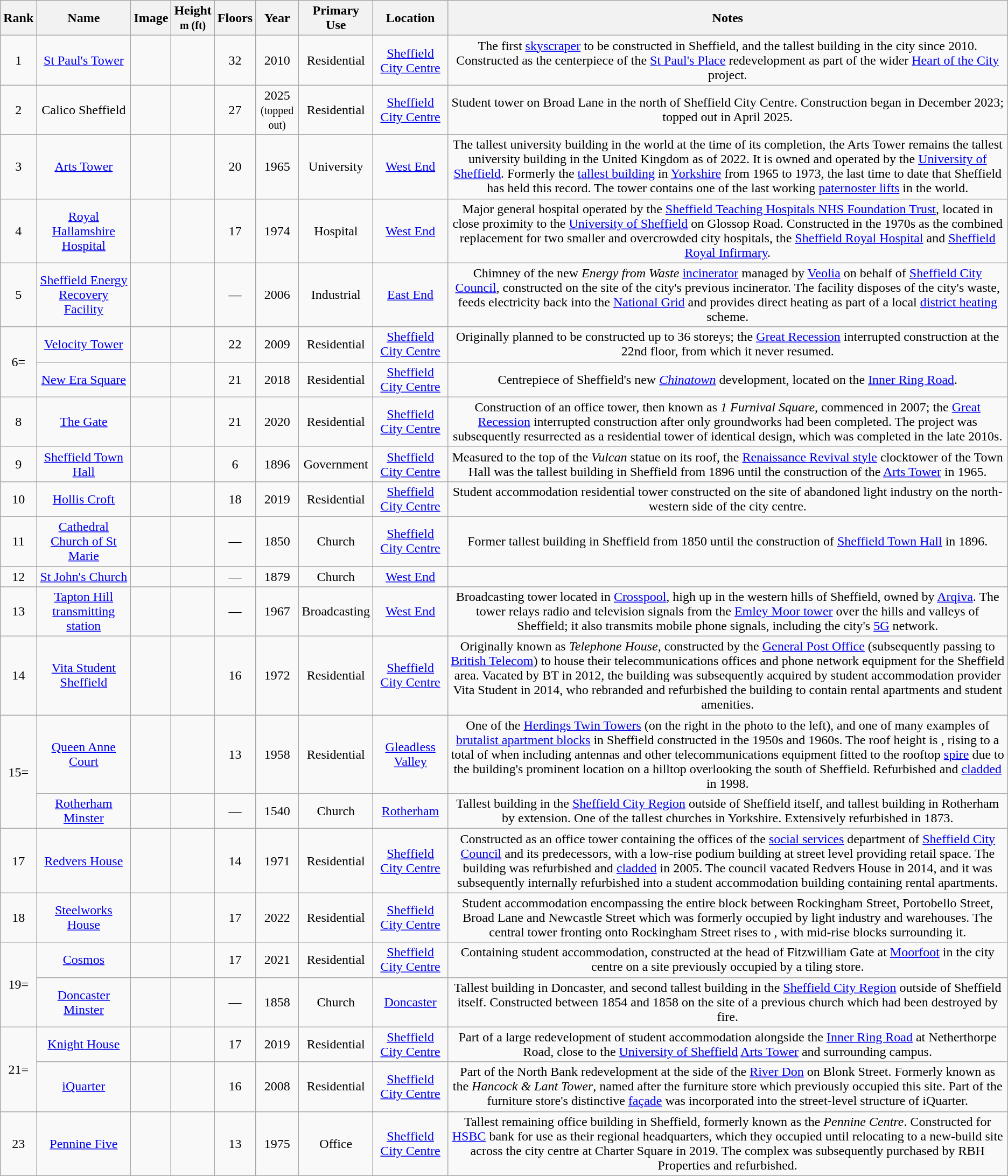<table class="wikitable sortable">
<tr>
<th data-sort-type="number">Rank</th>
<th data-sort-type="text">Name</th>
<th class="unsortable">Image</th>
<th data-sort-type="number">Height<br><small>m (ft)</small></th>
<th data-sort-type="number">Floors</th>
<th data-sort-type="number">Year</th>
<th>Primary Use</th>
<th>Location</th>
<th class="unsortable">Notes</th>
</tr>
<tr>
<td align=center>1</td>
<td align=center><a href='#'>St Paul's Tower</a></td>
<td align=center></td>
<td align=center></td>
<td align=center>32</td>
<td align=center>2010</td>
<td align=center>Residential</td>
<td align=center><a href='#'>Sheffield City Centre</a></td>
<td align=center>The first <a href='#'>skyscraper</a> to be constructed in Sheffield, and the tallest building in the city since 2010. Constructed as the centerpiece of the <a href='#'>St Paul's Place</a> redevelopment as part of the wider <a href='#'>Heart of the City</a> project.</td>
</tr>
<tr>
<td align=center>2</td>
<td align=center>Calico Sheffield</td>
<td align=center></td>
<td align=center></td>
<td align=center>27</td>
<td align=center>2025<br><small>(topped out)</small></td>
<td align=center>Residential</td>
<td align=center><a href='#'>Sheffield City Centre</a></td>
<td align=center>Student tower on Broad Lane in the north of Sheffield City Centre. Construction began in December 2023; topped out in April 2025.</td>
</tr>
<tr>
<td align=center>3</td>
<td align=center><a href='#'>Arts Tower</a></td>
<td align=center></td>
<td align=center></td>
<td align=center>20</td>
<td align=center>1965</td>
<td align=center>University</td>
<td align=center><a href='#'>West End</a></td>
<td align=center>The tallest university building in the world at the time of its completion, the Arts Tower remains the tallest university building in the United Kingdom as of 2022. It is owned and operated by the <a href='#'>University of Sheffield</a>. Formerly the <a href='#'>tallest building</a> in <a href='#'>Yorkshire</a> from 1965 to 1973, the last time to date that Sheffield has held this record. The tower contains one of the last working <a href='#'>paternoster lifts</a> in the world.</td>
</tr>
<tr>
<td align=center>4</td>
<td align=center><a href='#'>Royal Hallamshire Hospital</a></td>
<td align=center></td>
<td align=center></td>
<td align=center>17</td>
<td align=center>1974</td>
<td align=center>Hospital</td>
<td align=center><a href='#'>West End</a></td>
<td align=center>Major general hospital operated by the <a href='#'>Sheffield Teaching Hospitals NHS Foundation Trust</a>, located in close proximity to the <a href='#'>University of Sheffield</a> on Glossop Road. Constructed in the 1970s as the combined replacement for two smaller and overcrowded city hospitals, the <a href='#'>Sheffield Royal Hospital</a> and <a href='#'>Sheffield Royal Infirmary</a>.</td>
</tr>
<tr>
<td align=center>5</td>
<td align=center><a href='#'>Sheffield Energy Recovery Facility</a></td>
<td align=center></td>
<td align=center></td>
<td align=center>—</td>
<td align=center>2006</td>
<td align=center>Industrial</td>
<td align=center><a href='#'>East End</a></td>
<td align=center>Chimney of the new <em>Energy from Waste</em> <a href='#'>incinerator</a> managed by <a href='#'>Veolia</a> on behalf of <a href='#'>Sheffield City Council</a>, constructed on the site of the city's previous incinerator. The facility disposes of the city's waste, feeds electricity back into the <a href='#'>National Grid</a> and provides direct heating as part of a local <a href='#'>district heating</a> scheme.</td>
</tr>
<tr>
<td rowspan=2 align=center>6=</td>
<td align=center><a href='#'>Velocity Tower</a></td>
<td align=center></td>
<td align=center></td>
<td align=center>22</td>
<td align=center>2009</td>
<td align=center>Residential</td>
<td align=center><a href='#'>Sheffield City Centre</a></td>
<td align=center>Originally planned to be constructed up to 36 storeys; the <a href='#'>Great Recession</a> interrupted construction at the 22nd floor, from which it never resumed.</td>
</tr>
<tr>
<td align=center><a href='#'>New Era Square</a></td>
<td align=center></td>
<td align=center></td>
<td align=center>21</td>
<td align=center>2018</td>
<td align=center>Residential</td>
<td align=center><a href='#'>Sheffield City Centre</a></td>
<td align=center>Centrepiece of Sheffield's new <em><a href='#'>Chinatown</a></em> development, located on the <a href='#'>Inner Ring Road</a>.</td>
</tr>
<tr>
<td align=center>8</td>
<td align=center><a href='#'>The Gate</a></td>
<td align=center></td>
<td align=center></td>
<td align=center>21</td>
<td align=center>2020</td>
<td align=center>Residential</td>
<td align=center><a href='#'>Sheffield City Centre</a></td>
<td align=center>Construction of an office tower, then known as <em>1 Furnival Square</em>, commenced in 2007; the <a href='#'>Great Recession</a> interrupted construction after only groundworks had been completed. The project was subsequently resurrected as a residential tower of identical design, which was completed in the late 2010s.</td>
</tr>
<tr>
<td align=center>9</td>
<td align=center><a href='#'>Sheffield Town Hall</a></td>
<td align=center></td>
<td align=center></td>
<td align=center>6</td>
<td align=center>1896</td>
<td align=center>Government</td>
<td align=center><a href='#'>Sheffield City Centre</a></td>
<td align=center>Measured to the top of the <em>Vulcan</em> statue on its roof, the <a href='#'>Renaissance Revival style</a> clocktower of the Town Hall was the tallest building in Sheffield from 1896 until the construction of the <a href='#'>Arts Tower</a> in 1965.</td>
</tr>
<tr>
<td align=center>10</td>
<td align=center><a href='#'>Hollis Croft</a></td>
<td align=center></td>
<td align=center></td>
<td align=center>18</td>
<td align=center>2019</td>
<td align=center>Residential</td>
<td align=center><a href='#'>Sheffield City Centre</a></td>
<td align=center>Student accommodation residential tower constructed on the site of abandoned light industry on the north-western side of the city centre.</td>
</tr>
<tr>
<td align=center>11</td>
<td align=center><a href='#'>Cathedral Church of St Marie</a></td>
<td align=center></td>
<td align=center></td>
<td align=center>—</td>
<td align=center>1850</td>
<td align=center>Church</td>
<td align=center><a href='#'>Sheffield City Centre</a></td>
<td align=center>Former tallest building in Sheffield from 1850 until the construction of <a href='#'>Sheffield Town Hall</a> in 1896.</td>
</tr>
<tr>
<td align=center>12</td>
<td align=center><a href='#'>St John's Church</a></td>
<td align=center></td>
<td align=center></td>
<td align=center>—</td>
<td align=center>1879</td>
<td align=center>Church</td>
<td align=center><a href='#'>West End</a></td>
<td align=center></td>
</tr>
<tr>
<td align=center>13</td>
<td align=center><a href='#'>Tapton Hill transmitting station</a></td>
<td align=center></td>
<td align=center></td>
<td align=center>—</td>
<td align=center>1967</td>
<td align=center>Broadcasting</td>
<td align=center><a href='#'>West End</a></td>
<td align=center>Broadcasting tower located in <a href='#'>Crosspool</a>, high up in the western hills of Sheffield, owned by <a href='#'>Arqiva</a>. The tower relays radio and television signals from the <a href='#'>Emley Moor tower</a> over the hills and valleys of Sheffield; it also transmits mobile phone signals, including the city's <a href='#'>5G</a> network.</td>
</tr>
<tr>
<td align=center>14</td>
<td align=center><a href='#'>Vita Student Sheffield</a></td>
<td align=center></td>
<td align=center></td>
<td align=center>16</td>
<td align=center>1972</td>
<td align=center>Residential</td>
<td align=center><a href='#'>Sheffield City Centre</a></td>
<td align=center>Originally known as <em>Telephone House</em>, constructed by the <a href='#'>General Post Office</a> (subsequently passing to <a href='#'>British Telecom</a>) to house their telecommunications offices and phone network equipment for the Sheffield area. Vacated by BT in 2012, the building was subsequently acquired by student accommodation provider Vita Student in 2014, who rebranded and refurbished the building to contain rental apartments and student amenities.</td>
</tr>
<tr>
<td rowspan=2 align=center>15=</td>
<td align=center><a href='#'>Queen Anne Court</a></td>
<td align=center></td>
<td align=center></td>
<td align=center>13</td>
<td align=center>1958</td>
<td align=center>Residential</td>
<td align=center><a href='#'>Gleadless Valley</a></td>
<td align=center>One of the <a href='#'>Herdings Twin Towers</a> (on the right in the photo to the left), and one of many examples of <a href='#'>brutalist apartment blocks</a> in Sheffield constructed in the 1950s and 1960s. The roof height is , rising to a total of  when including antennas and other telecommunications equipment fitted to the rooftop <a href='#'>spire</a> due to the building's prominent location on a hilltop overlooking the south of Sheffield. Refurbished and <a href='#'>cladded</a> in 1998.</td>
</tr>
<tr>
<td align=center><a href='#'>Rotherham Minster</a></td>
<td align=center></td>
<td align=center></td>
<td align=center>—</td>
<td align=center>1540</td>
<td align=center>Church</td>
<td align=center><a href='#'>Rotherham</a></td>
<td align=center>Tallest building in the <a href='#'>Sheffield City Region</a> outside of Sheffield itself, and tallest building in Rotherham by extension. One of the tallest churches in Yorkshire. Extensively refurbished in 1873.</td>
</tr>
<tr>
<td align=center>17</td>
<td align=center><a href='#'>Redvers House</a></td>
<td align=center></td>
<td align=center></td>
<td align=center>14</td>
<td align=center>1971</td>
<td align=center>Residential</td>
<td align=center><a href='#'>Sheffield City Centre</a></td>
<td align=center>Constructed as an office tower containing the offices of the <a href='#'>social services</a> department of <a href='#'>Sheffield City Council</a> and its predecessors, with a low-rise podium building at street level providing retail space. The building was refurbished and <a href='#'>cladded</a> in 2005. The council vacated Redvers House in 2014, and it was subsequently internally refurbished into a student accommodation building containing rental apartments.</td>
</tr>
<tr>
<td align=center>18</td>
<td align=center><a href='#'>Steelworks House</a></td>
<td align=center></td>
<td align=center></td>
<td align=center>17</td>
<td align=center>2022</td>
<td align=center>Residential</td>
<td align=center><a href='#'>Sheffield City Centre</a></td>
<td align=center>Student accommodation encompassing the entire block between Rockingham Street, Portobello Street, Broad Lane and Newcastle Street which was formerly occupied by light industry and warehouses. The central tower fronting onto Rockingham Street rises to , with mid-rise blocks surrounding it.</td>
</tr>
<tr>
<td rowspan=2 align=center>19=</td>
<td align=center><a href='#'>Cosmos</a></td>
<td align=center></td>
<td align=center></td>
<td align=center>17</td>
<td align=center>2021</td>
<td align=center>Residential</td>
<td align=center><a href='#'>Sheffield City Centre</a></td>
<td align=center>Containing student accommodation, constructed at the head of Fitzwilliam Gate at <a href='#'>Moorfoot</a> in the city centre on a site previously occupied by a tiling store.</td>
</tr>
<tr>
<td align=center><a href='#'>Doncaster Minster</a></td>
<td align=center></td>
<td align=center></td>
<td align=center>—</td>
<td align=center>1858</td>
<td align=center>Church</td>
<td align=center><a href='#'>Doncaster</a></td>
<td align=center>Tallest building in Doncaster, and second tallest building in the <a href='#'>Sheffield City Region</a> outside of Sheffield itself. Constructed between 1854 and 1858 on the site of a previous church which had been destroyed by fire.</td>
</tr>
<tr>
<td rowspan=2 align=center>21=</td>
<td align=center><a href='#'>Knight House</a></td>
<td align=center></td>
<td align=center></td>
<td align=center>17</td>
<td align=center>2019</td>
<td align=center>Residential</td>
<td align=center><a href='#'>Sheffield City Centre</a></td>
<td align=center>Part of a large redevelopment of student accommodation alongside the <a href='#'>Inner Ring Road</a> at Netherthorpe Road, close to the <a href='#'>University of Sheffield</a> <a href='#'>Arts Tower</a> and surrounding campus.</td>
</tr>
<tr>
<td align=center><a href='#'>iQuarter</a></td>
<td align=center></td>
<td align=center></td>
<td align=center>16</td>
<td align=center>2008</td>
<td align=center>Residential</td>
<td align=center><a href='#'>Sheffield City Centre</a></td>
<td align=center>Part of the North Bank redevelopment at the side of the <a href='#'>River Don</a> on Blonk Street. Formerly known as the <em>Hancock & Lant Tower</em>, named after the furniture store which previously occupied this site. Part of the furniture store's distinctive <a href='#'>façade</a> was incorporated into the street-level structure of iQuarter.</td>
</tr>
<tr>
<td align=center>23</td>
<td align=center><a href='#'>Pennine Five</a></td>
<td align=center></td>
<td align=center></td>
<td align=center>13</td>
<td align=center>1975</td>
<td align=center>Office</td>
<td align=center><a href='#'>Sheffield City Centre</a></td>
<td align=center>Tallest remaining office building in Sheffield, formerly known as the <em>Pennine Centre</em>. Constructed for <a href='#'>HSBC</a> bank for use as their regional headquarters, which they occupied until relocating to a new-build site across the city centre at Charter Square in 2019. The complex was subsequently purchased by RBH Properties and refurbished.</td>
</tr>
</table>
